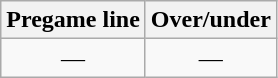<table class="wikitable">
<tr align="center">
<th style=>Pregame line</th>
<th style=>Over/under</th>
</tr>
<tr align="center">
<td>—</td>
<td>—</td>
</tr>
</table>
